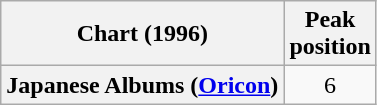<table class="wikitable plainrowheaders" style="text-align:center;" border="1">
<tr>
<th scope="col">Chart (1996)</th>
<th scope="col">Peak<br>position</th>
</tr>
<tr>
<th scope="row">Japanese Albums (<a href='#'>Oricon</a>)</th>
<td>6</td>
</tr>
</table>
